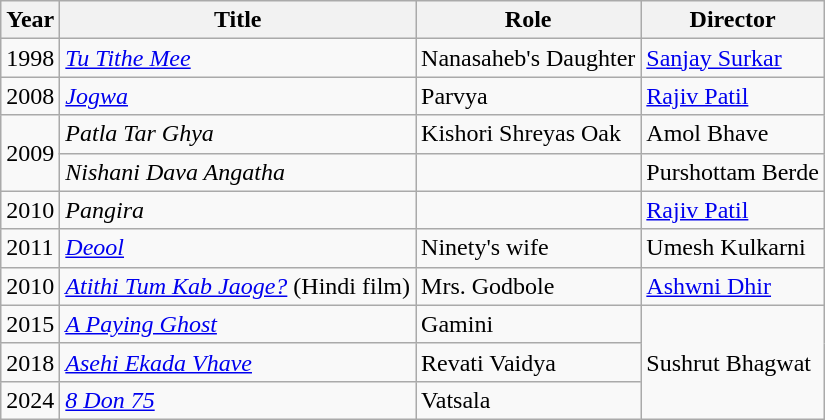<table class="wikitable sortable">
<tr>
<th>Year</th>
<th>Title</th>
<th>Role</th>
<th>Director</th>
</tr>
<tr>
<td>1998</td>
<td><em><a href='#'>Tu Tithe Mee</a></em></td>
<td>Nanasaheb's Daughter</td>
<td><a href='#'>Sanjay Surkar</a></td>
</tr>
<tr>
<td>2008</td>
<td><em><a href='#'>Jogwa</a></em></td>
<td>Parvya</td>
<td><a href='#'>Rajiv Patil</a></td>
</tr>
<tr>
<td rowspan="2">2009</td>
<td><em>Patla Tar Ghya</em></td>
<td>Kishori Shreyas Oak</td>
<td>Amol Bhave</td>
</tr>
<tr>
<td><em>Nishani Dava Angatha</em></td>
<td></td>
<td>Purshottam Berde</td>
</tr>
<tr>
<td>2010</td>
<td><em>Pangira</em></td>
<td></td>
<td><a href='#'>Rajiv Patil</a></td>
</tr>
<tr>
<td>2011</td>
<td><em><a href='#'>Deool</a></em></td>
<td>Ninety's wife</td>
<td>Umesh Kulkarni</td>
</tr>
<tr>
<td>2010</td>
<td><em><a href='#'>Atithi Tum Kab Jaoge?</a></em> (Hindi film)</td>
<td>Mrs. Godbole</td>
<td><a href='#'>Ashwni Dhir</a></td>
</tr>
<tr>
<td>2015</td>
<td><em><a href='#'>A Paying Ghost</a></em></td>
<td>Gamini</td>
<td rowspan="3">Sushrut Bhagwat</td>
</tr>
<tr>
<td>2018</td>
<td><em><a href='#'>Asehi Ekada Vhave</a></em></td>
<td>Revati Vaidya</td>
</tr>
<tr>
<td>2024</td>
<td><em><a href='#'>8 Don 75</a></em></td>
<td>Vatsala</td>
</tr>
</table>
